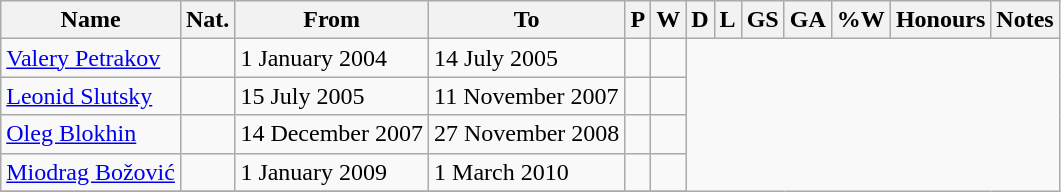<table class="wikitable sortable" style="text-align: center">
<tr>
<th>Name</th>
<th>Nat.</th>
<th class="unsortable">From</th>
<th class="unsortable">To</th>
<th abbr="TOTAL OF MATCHES PLAYED">P</th>
<th abbr="MATCHES WON">W</th>
<th abbr="MATCHES DRAWN">D</th>
<th abbr="MATCHES LOST">L</th>
<th abbr="GOALS SCORED">GS</th>
<th abbr="GOAL AGAINST">GA</th>
<th abbr="PERCENTAGE OF MATCHES WON">%W</th>
<th abbr="HONOURS">Honours</th>
<th abbr="NOTES">Notes</th>
</tr>
<tr>
<td align=left><a href='#'>Valery Petrakov</a></td>
<td align=left></td>
<td align=left>1 January 2004</td>
<td align=left>14 July 2005<br></td>
<td></td>
<td></td>
</tr>
<tr>
<td align=left><a href='#'>Leonid Slutsky</a></td>
<td align=left></td>
<td align=left>15 July 2005</td>
<td align=left>11 November 2007<br></td>
<td></td>
<td></td>
</tr>
<tr>
<td align=left><a href='#'>Oleg Blokhin</a></td>
<td align=left></td>
<td align=left>14 December 2007</td>
<td align=left>27 November 2008<br></td>
<td></td>
<td></td>
</tr>
<tr>
<td align=left><a href='#'>Miodrag Božović</a></td>
<td align=left></td>
<td align=left>1 January 2009</td>
<td align=left>1 March 2010<br></td>
<td></td>
<td></td>
</tr>
<tr>
</tr>
</table>
